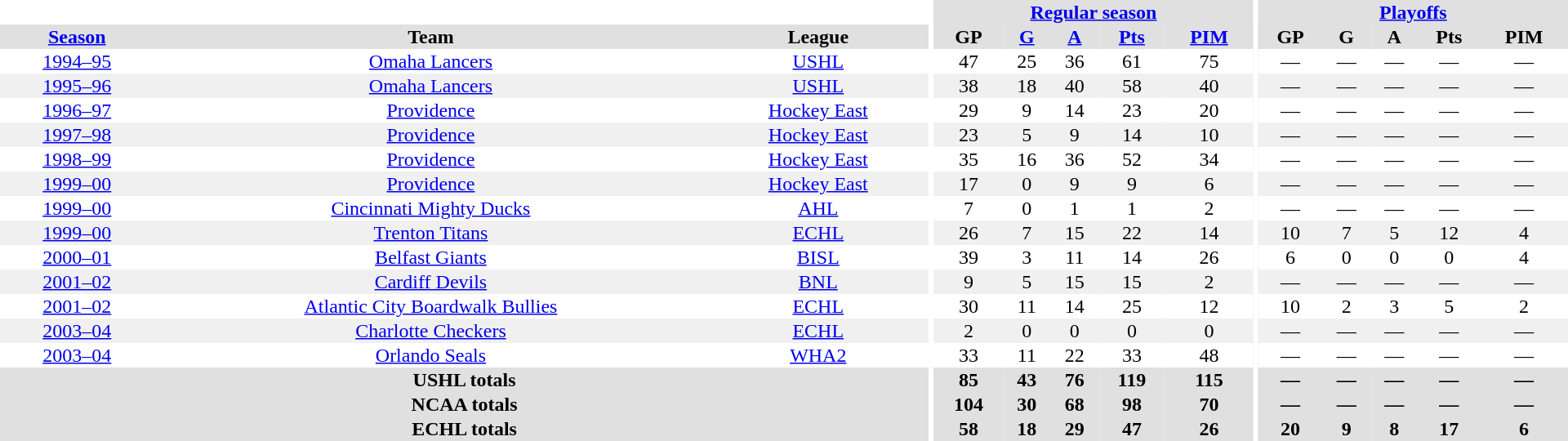<table border="0" cellpadding="1" cellspacing="0" style="text-align:center; width:80em">
<tr bgcolor="#e0e0e0">
<th colspan="3" bgcolor="#ffffff"></th>
<th rowspan="99" bgcolor="#ffffff"></th>
<th colspan="5"><a href='#'>Regular season</a></th>
<th rowspan="99" bgcolor="#ffffff"></th>
<th colspan="5"><a href='#'>Playoffs</a></th>
</tr>
<tr bgcolor="#e0e0e0">
<th><a href='#'>Season</a></th>
<th>Team</th>
<th>League</th>
<th>GP</th>
<th><a href='#'>G</a></th>
<th><a href='#'>A</a></th>
<th><a href='#'>Pts</a></th>
<th><a href='#'>PIM</a></th>
<th>GP</th>
<th>G</th>
<th>A</th>
<th>Pts</th>
<th>PIM</th>
</tr>
<tr>
<td><a href='#'>1994–95</a></td>
<td><a href='#'>Omaha Lancers</a></td>
<td><a href='#'>USHL</a></td>
<td>47</td>
<td>25</td>
<td>36</td>
<td>61</td>
<td>75</td>
<td>—</td>
<td>—</td>
<td>—</td>
<td>—</td>
<td>—</td>
</tr>
<tr bgcolor="f0f0f0">
<td><a href='#'>1995–96</a></td>
<td><a href='#'>Omaha Lancers</a></td>
<td><a href='#'>USHL</a></td>
<td>38</td>
<td>18</td>
<td>40</td>
<td>58</td>
<td>40</td>
<td>—</td>
<td>—</td>
<td>—</td>
<td>—</td>
<td>—</td>
</tr>
<tr>
<td><a href='#'>1996–97</a></td>
<td><a href='#'>Providence</a></td>
<td><a href='#'>Hockey East</a></td>
<td>29</td>
<td>9</td>
<td>14</td>
<td>23</td>
<td>20</td>
<td>—</td>
<td>—</td>
<td>—</td>
<td>—</td>
<td>—</td>
</tr>
<tr bgcolor="f0f0f0">
<td><a href='#'>1997–98</a></td>
<td><a href='#'>Providence</a></td>
<td><a href='#'>Hockey East</a></td>
<td>23</td>
<td>5</td>
<td>9</td>
<td>14</td>
<td>10</td>
<td>—</td>
<td>—</td>
<td>—</td>
<td>—</td>
<td>—</td>
</tr>
<tr>
<td><a href='#'>1998–99</a></td>
<td><a href='#'>Providence</a></td>
<td><a href='#'>Hockey East</a></td>
<td>35</td>
<td>16</td>
<td>36</td>
<td>52</td>
<td>34</td>
<td>—</td>
<td>—</td>
<td>—</td>
<td>—</td>
<td>—</td>
</tr>
<tr bgcolor="f0f0f0">
<td><a href='#'>1999–00</a></td>
<td><a href='#'>Providence</a></td>
<td><a href='#'>Hockey East</a></td>
<td>17</td>
<td>0</td>
<td>9</td>
<td>9</td>
<td>6</td>
<td>—</td>
<td>—</td>
<td>—</td>
<td>—</td>
<td>—</td>
</tr>
<tr>
<td><a href='#'>1999–00</a></td>
<td><a href='#'>Cincinnati Mighty Ducks</a></td>
<td><a href='#'>AHL</a></td>
<td>7</td>
<td>0</td>
<td>1</td>
<td>1</td>
<td>2</td>
<td>—</td>
<td>—</td>
<td>—</td>
<td>—</td>
<td>—</td>
</tr>
<tr bgcolor="f0f0f0">
<td><a href='#'>1999–00</a></td>
<td><a href='#'>Trenton Titans</a></td>
<td><a href='#'>ECHL</a></td>
<td>26</td>
<td>7</td>
<td>15</td>
<td>22</td>
<td>14</td>
<td>10</td>
<td>7</td>
<td>5</td>
<td>12</td>
<td>4</td>
</tr>
<tr>
<td><a href='#'>2000–01</a></td>
<td><a href='#'>Belfast Giants</a></td>
<td><a href='#'>BISL</a></td>
<td>39</td>
<td>3</td>
<td>11</td>
<td>14</td>
<td>26</td>
<td>6</td>
<td>0</td>
<td>0</td>
<td>0</td>
<td>4</td>
</tr>
<tr bgcolor="f0f0f0">
<td><a href='#'>2001–02</a></td>
<td><a href='#'>Cardiff Devils</a></td>
<td><a href='#'>BNL</a></td>
<td>9</td>
<td>5</td>
<td>15</td>
<td>15</td>
<td>2</td>
<td>—</td>
<td>—</td>
<td>—</td>
<td>—</td>
<td>—</td>
</tr>
<tr>
<td><a href='#'>2001–02</a></td>
<td><a href='#'>Atlantic City Boardwalk Bullies</a></td>
<td><a href='#'>ECHL</a></td>
<td>30</td>
<td>11</td>
<td>14</td>
<td>25</td>
<td>12</td>
<td>10</td>
<td>2</td>
<td>3</td>
<td>5</td>
<td>2</td>
</tr>
<tr bgcolor="f0f0f0">
<td><a href='#'>2003–04</a></td>
<td><a href='#'>Charlotte Checkers</a></td>
<td><a href='#'>ECHL</a></td>
<td>2</td>
<td>0</td>
<td>0</td>
<td>0</td>
<td>0</td>
<td>—</td>
<td>—</td>
<td>—</td>
<td>—</td>
<td>—</td>
</tr>
<tr>
<td><a href='#'>2003–04</a></td>
<td><a href='#'>Orlando Seals</a></td>
<td><a href='#'>WHA2</a></td>
<td>33</td>
<td>11</td>
<td>22</td>
<td>33</td>
<td>48</td>
<td>—</td>
<td>—</td>
<td>—</td>
<td>—</td>
<td>—</td>
</tr>
<tr bgcolor="#e0e0e0">
<th colspan="3">USHL totals</th>
<th>85</th>
<th>43</th>
<th>76</th>
<th>119</th>
<th>115</th>
<th>—</th>
<th>—</th>
<th>—</th>
<th>—</th>
<th>—</th>
</tr>
<tr bgcolor="#e0e0e0">
<th colspan="3">NCAA totals</th>
<th>104</th>
<th>30</th>
<th>68</th>
<th>98</th>
<th>70</th>
<th>—</th>
<th>—</th>
<th>—</th>
<th>—</th>
<th>—</th>
</tr>
<tr bgcolor="#e0e0e0">
<th colspan="3">ECHL totals</th>
<th>58</th>
<th>18</th>
<th>29</th>
<th>47</th>
<th>26</th>
<th>20</th>
<th>9</th>
<th>8</th>
<th>17</th>
<th>6</th>
</tr>
</table>
